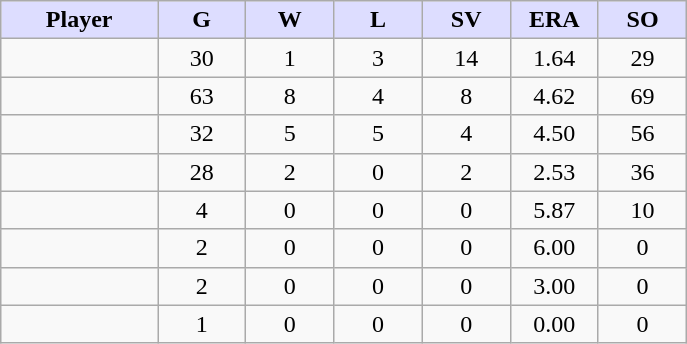<table class="wikitable sortable">
<tr>
<th style="background:#ddf; width:16%;">Player</th>
<th style="background:#ddf; width:9%;">G</th>
<th style="background:#ddf; width:9%;">W</th>
<th style="background:#ddf; width:9%;">L</th>
<th style="background:#ddf; width:9%;">SV</th>
<th style="background:#ddf; width:9%;">ERA</th>
<th style="background:#ddf; width:9%;">SO</th>
</tr>
<tr style="text-align:center;">
<td></td>
<td>30</td>
<td>1</td>
<td>3</td>
<td>14</td>
<td>1.64</td>
<td>29</td>
</tr>
<tr style="text-align:center;">
<td></td>
<td>63</td>
<td>8</td>
<td>4</td>
<td>8</td>
<td>4.62</td>
<td>69</td>
</tr>
<tr style="text-align:center;">
<td></td>
<td>32</td>
<td>5</td>
<td>5</td>
<td>4</td>
<td>4.50</td>
<td>56</td>
</tr>
<tr style="text-align:center;">
<td></td>
<td>28</td>
<td>2</td>
<td>0</td>
<td>2</td>
<td>2.53</td>
<td>36</td>
</tr>
<tr style="text-align:center;">
<td></td>
<td>4</td>
<td>0</td>
<td>0</td>
<td>0</td>
<td>5.87</td>
<td>10</td>
</tr>
<tr style="text-align:center;">
<td></td>
<td>2</td>
<td>0</td>
<td>0</td>
<td>0</td>
<td>6.00</td>
<td>0</td>
</tr>
<tr style="text-align:center;">
<td></td>
<td>2</td>
<td>0</td>
<td>0</td>
<td>0</td>
<td>3.00</td>
<td>0</td>
</tr>
<tr style="text-align:center;">
<td></td>
<td>1</td>
<td>0</td>
<td>0</td>
<td>0</td>
<td>0.00</td>
<td>0</td>
</tr>
</table>
